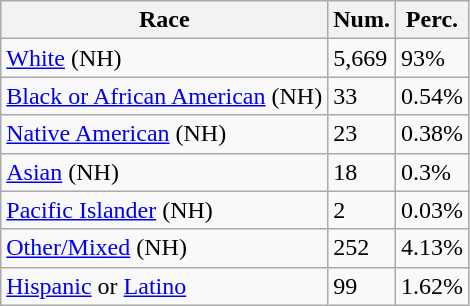<table class="wikitable">
<tr>
<th>Race</th>
<th>Num.</th>
<th>Perc.</th>
</tr>
<tr>
<td><a href='#'>White</a> (NH)</td>
<td>5,669</td>
<td>93%</td>
</tr>
<tr>
<td><a href='#'>Black or African American</a> (NH)</td>
<td>33</td>
<td>0.54%</td>
</tr>
<tr>
<td><a href='#'>Native American</a> (NH)</td>
<td>23</td>
<td>0.38%</td>
</tr>
<tr>
<td><a href='#'>Asian</a> (NH)</td>
<td>18</td>
<td>0.3%</td>
</tr>
<tr>
<td><a href='#'>Pacific Islander</a> (NH)</td>
<td>2</td>
<td>0.03%</td>
</tr>
<tr>
<td><a href='#'>Other/Mixed</a> (NH)</td>
<td>252</td>
<td>4.13%</td>
</tr>
<tr>
<td><a href='#'>Hispanic</a> or <a href='#'>Latino</a></td>
<td>99</td>
<td>1.62%</td>
</tr>
</table>
